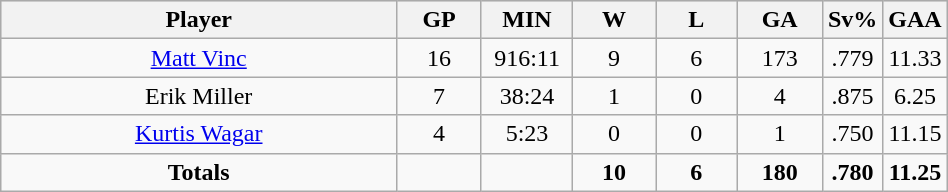<table class="wikitable sortable" width="50%">
<tr align="center"  bgcolor="#dddddd">
<th width="50%">Player</th>
<th width="10%">GP</th>
<th width="10%">MIN</th>
<th width="10%">W</th>
<th width="10%">L</th>
<th width="10%">GA</th>
<th width="10%">Sv%</th>
<th width="10%">GAA</th>
</tr>
<tr align=center>
<td><a href='#'>Matt Vinc</a></td>
<td>16</td>
<td>916:11</td>
<td>9</td>
<td>6</td>
<td>173</td>
<td>.779</td>
<td>11.33</td>
</tr>
<tr align=center>
<td>Erik Miller</td>
<td>7</td>
<td>38:24</td>
<td>1</td>
<td>0</td>
<td>4</td>
<td>.875</td>
<td>6.25</td>
</tr>
<tr align=center>
<td><a href='#'>Kurtis Wagar</a></td>
<td>4</td>
<td>5:23</td>
<td>0</td>
<td>0</td>
<td>1</td>
<td>.750</td>
<td>11.15</td>
</tr>
<tr align=center>
<td><strong>Totals</strong></td>
<td></td>
<td></td>
<td><strong>10</strong></td>
<td><strong>6</strong></td>
<td><strong> 180</strong></td>
<td><strong> .780</strong></td>
<td><strong> 11.25</strong></td>
</tr>
</table>
